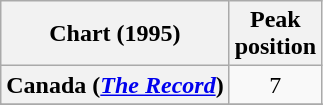<table class="wikitable sortable plainrowheaders">
<tr>
<th>Chart (1995)</th>
<th>Peak<br>position</th>
</tr>
<tr>
<th scope="row">Canada (<em><a href='#'>The Record</a></em>)</th>
<td align="center">7</td>
</tr>
<tr>
</tr>
<tr>
</tr>
<tr>
</tr>
<tr>
</tr>
<tr>
</tr>
<tr>
</tr>
<tr>
</tr>
<tr>
</tr>
<tr>
</tr>
<tr>
</tr>
</table>
